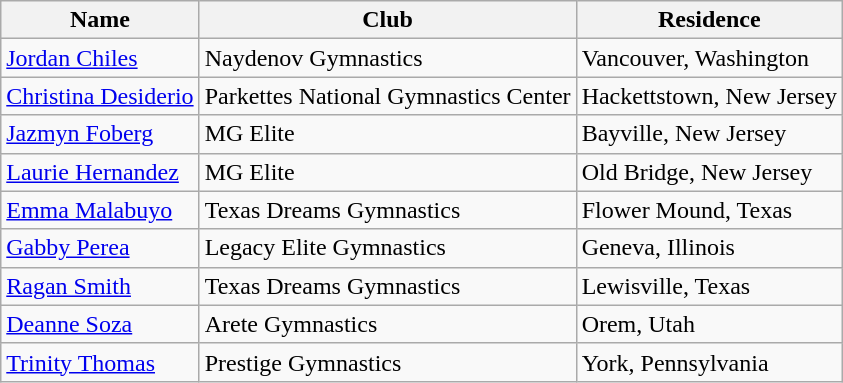<table class="wikitable">
<tr>
<th>Name</th>
<th>Club</th>
<th>Residence</th>
</tr>
<tr>
<td><a href='#'>Jordan Chiles</a></td>
<td>Naydenov Gymnastics</td>
<td>Vancouver, Washington</td>
</tr>
<tr>
<td><a href='#'>Christina Desiderio</a></td>
<td>Parkettes National Gymnastics Center</td>
<td>Hackettstown, New Jersey</td>
</tr>
<tr>
<td><a href='#'>Jazmyn Foberg</a></td>
<td>MG Elite</td>
<td>Bayville, New Jersey</td>
</tr>
<tr>
<td><a href='#'>Laurie Hernandez</a></td>
<td>MG Elite</td>
<td>Old Bridge, New Jersey</td>
</tr>
<tr>
<td><a href='#'>Emma Malabuyo</a></td>
<td>Texas Dreams Gymnastics</td>
<td>Flower Mound, Texas</td>
</tr>
<tr>
<td><a href='#'>Gabby Perea</a></td>
<td>Legacy Elite Gymnastics</td>
<td>Geneva, Illinois</td>
</tr>
<tr>
<td><a href='#'>Ragan Smith</a></td>
<td>Texas Dreams Gymnastics</td>
<td>Lewisville, Texas</td>
</tr>
<tr>
<td><a href='#'>Deanne Soza</a></td>
<td>Arete Gymnastics</td>
<td>Orem, Utah</td>
</tr>
<tr>
<td><a href='#'>Trinity Thomas</a></td>
<td>Prestige Gymnastics</td>
<td>York, Pennsylvania</td>
</tr>
</table>
